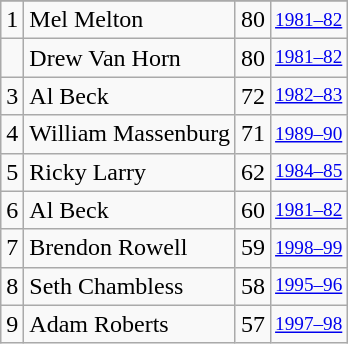<table class="wikitable">
<tr>
</tr>
<tr>
<td>1</td>
<td>Mel Melton</td>
<td>80</td>
<td style="font-size:80%;"><a href='#'>1981–82</a></td>
</tr>
<tr>
<td></td>
<td>Drew Van Horn</td>
<td>80</td>
<td style="font-size:80%;"><a href='#'>1981–82</a></td>
</tr>
<tr>
<td>3</td>
<td>Al Beck</td>
<td>72</td>
<td style="font-size:80%;"><a href='#'>1982–83</a></td>
</tr>
<tr>
<td>4</td>
<td>William Massenburg</td>
<td>71</td>
<td style="font-size:80%;"><a href='#'>1989–90</a></td>
</tr>
<tr>
<td>5</td>
<td>Ricky Larry</td>
<td>62</td>
<td style="font-size:80%;"><a href='#'>1984–85</a></td>
</tr>
<tr>
<td>6</td>
<td>Al Beck</td>
<td>60</td>
<td style="font-size:80%;"><a href='#'>1981–82</a></td>
</tr>
<tr>
<td>7</td>
<td>Brendon Rowell</td>
<td>59</td>
<td style="font-size:80%;"><a href='#'>1998–99</a></td>
</tr>
<tr>
<td>8</td>
<td>Seth Chambless</td>
<td>58</td>
<td style="font-size:80%;"><a href='#'>1995–96</a></td>
</tr>
<tr>
<td>9</td>
<td>Adam Roberts</td>
<td>57</td>
<td style="font-size:80%;"><a href='#'>1997–98</a></td>
</tr>
</table>
